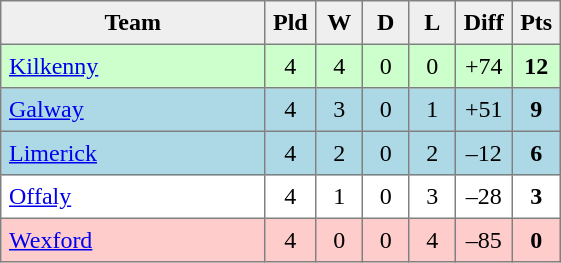<table style=border-collapse:collapse border=1 cellspacing=0 cellpadding=5>
<tr align=center bgcolor=#efefef>
<th width=165>Team</th>
<th width=20>Pld</th>
<th width=20>W</th>
<th width=20>D</th>
<th width=20>L</th>
<th width=20>Diff</th>
<th width=20>Pts</th>
</tr>
<tr align=center style="background:#cfc;">
<td style="text-align:left;"> <a href='#'>Kilkenny</a></td>
<td>4</td>
<td>4</td>
<td>0</td>
<td>0</td>
<td>+74</td>
<td><strong>12</strong></td>
</tr>
<tr align=center style="background:#ADD8E6;">
<td style="text-align:left;"> <a href='#'>Galway</a></td>
<td>4</td>
<td>3</td>
<td>0</td>
<td>1</td>
<td>+51</td>
<td><strong>9</strong></td>
</tr>
<tr align=center style="background:#ADD8E6;">
<td style="text-align:left;"> <a href='#'>Limerick</a></td>
<td>4</td>
<td>2</td>
<td>0</td>
<td>2</td>
<td>–12</td>
<td><strong>6</strong></td>
</tr>
<tr align=center>
<td style="text-align:left;"> <a href='#'>Offaly</a></td>
<td>4</td>
<td>1</td>
<td>0</td>
<td>3</td>
<td>–28</td>
<td><strong>3</strong></td>
</tr>
<tr align=center style="background:#fcc;">
<td style="text-align:left;"> <a href='#'>Wexford</a></td>
<td>4</td>
<td>0</td>
<td>0</td>
<td>4</td>
<td>–85</td>
<td><strong>0</strong></td>
</tr>
</table>
